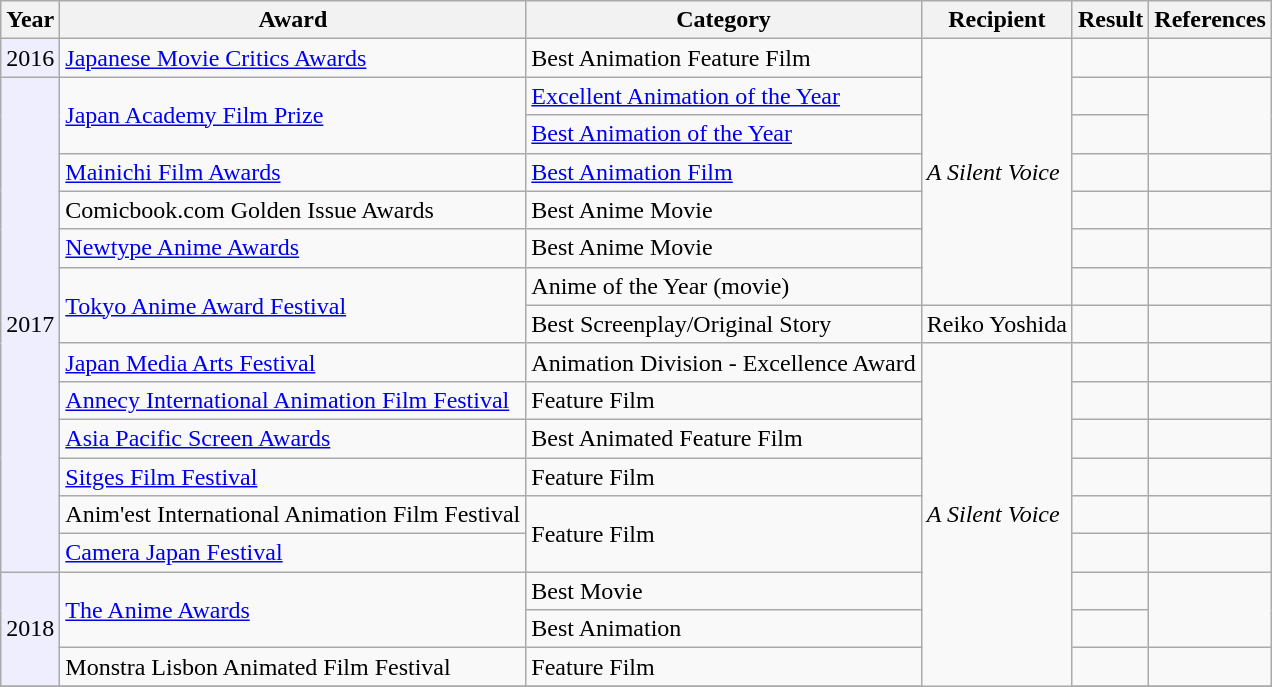<table class="wikitable">
<tr>
<th>Year</th>
<th>Award</th>
<th>Category</th>
<th>Recipient</th>
<th>Result</th>
<th>References</th>
</tr>
<tr>
<td style="background:#EEEEFF">2016</td>
<td><a href='#'>Japanese Movie Critics Awards</a></td>
<td>Best Animation Feature Film</td>
<td rowspan="7"><em>A Silent Voice</em></td>
<td></td>
<td></td>
</tr>
<tr>
<td rowspan="13" style="background:#EEEEFF">2017</td>
<td rowspan="2"><a href='#'>Japan Academy Film Prize</a></td>
<td><a href='#'>Excellent Animation of the Year</a></td>
<td></td>
<td rowspan="2"></td>
</tr>
<tr>
<td><a href='#'>Best Animation of the Year</a></td>
<td></td>
</tr>
<tr>
<td><a href='#'>Mainichi Film Awards</a></td>
<td><a href='#'>Best Animation Film</a></td>
<td></td>
<td></td>
</tr>
<tr>
<td>Comicbook.com Golden Issue Awards</td>
<td>Best Anime Movie</td>
<td></td>
<td></td>
</tr>
<tr>
<td><a href='#'>Newtype Anime Awards</a></td>
<td>Best Anime Movie</td>
<td></td>
<td></td>
</tr>
<tr>
<td rowspan="2"><a href='#'>Tokyo Anime Award Festival</a></td>
<td>Anime of the Year (movie)</td>
<td></td>
<td></td>
</tr>
<tr>
<td>Best Screenplay/Original Story</td>
<td>Reiko Yoshida</td>
<td></td>
<td></td>
</tr>
<tr>
<td><a href='#'>Japan Media Arts Festival</a></td>
<td>Animation Division - Excellence Award</td>
<td rowspan="11"><em>A Silent Voice</em></td>
<td></td>
<td></td>
</tr>
<tr>
<td><a href='#'>Annecy International Animation Film Festival</a></td>
<td>Feature Film</td>
<td></td>
<td></td>
</tr>
<tr>
<td><a href='#'>Asia Pacific Screen Awards</a></td>
<td>Best Animated Feature Film</td>
<td></td>
<td></td>
</tr>
<tr>
<td><a href='#'>Sitges Film Festival</a></td>
<td>Feature Film</td>
<td></td>
<td></td>
</tr>
<tr>
<td>Anim'est International Animation Film Festival</td>
<td rowspan="2">Feature Film</td>
<td></td>
<td></td>
</tr>
<tr>
<td><a href='#'>Camera Japan Festival</a></td>
<td></td>
<td></td>
</tr>
<tr>
<td rowspan="3" style="background:#EEEEFF">2018</td>
<td rowspan="2"><a href='#'>The Anime Awards</a></td>
<td>Best Movie</td>
<td></td>
<td rowspan="2"></td>
</tr>
<tr>
<td>Best Animation</td>
<td></td>
</tr>
<tr>
<td>Monstra Lisbon Animated Film Festival</td>
<td>Feature Film</td>
<td></td>
<td></td>
</tr>
<tr>
</tr>
</table>
